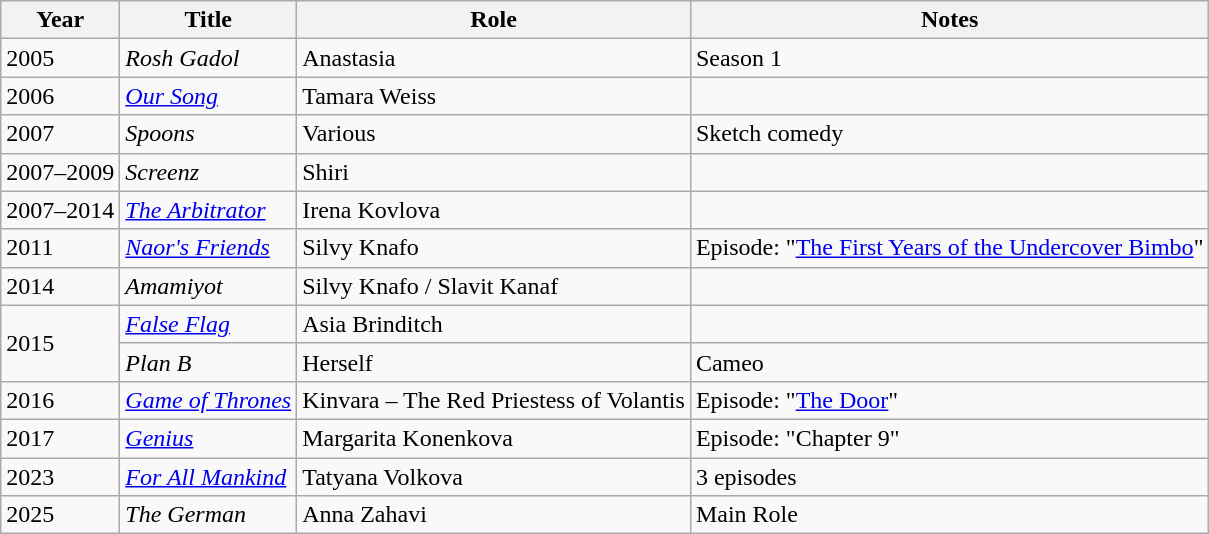<table class="wikitable sortable">
<tr>
<th>Year</th>
<th>Title</th>
<th>Role</th>
<th>Notes</th>
</tr>
<tr>
<td>2005</td>
<td><em>Rosh Gadol</em></td>
<td>Anastasia</td>
<td>Season 1</td>
</tr>
<tr>
<td>2006</td>
<td><em><a href='#'>Our Song</a></em></td>
<td>Tamara Weiss</td>
<td></td>
</tr>
<tr>
<td>2007</td>
<td><em>Spoons</em></td>
<td>Various</td>
<td>Sketch comedy</td>
</tr>
<tr>
<td>2007–2009</td>
<td><em>Screenz</em></td>
<td>Shiri</td>
<td></td>
</tr>
<tr>
<td>2007–2014</td>
<td><em><a href='#'>The Arbitrator</a></em></td>
<td>Irena Kovlova</td>
<td></td>
</tr>
<tr>
<td>2011</td>
<td><em><a href='#'>Naor's Friends</a></em></td>
<td>Silvy Knafo</td>
<td>Episode: "<a href='#'>The First Years of the Undercover Bimbo</a>"</td>
</tr>
<tr>
<td>2014</td>
<td><em>Amamiyot</em></td>
<td>Silvy Knafo / Slavit Kanaf</td>
<td></td>
</tr>
<tr>
<td rowspan=2>2015</td>
<td><em><a href='#'>False Flag</a></em></td>
<td>Asia Brinditch</td>
<td></td>
</tr>
<tr>
<td><em>Plan B</em></td>
<td>Herself</td>
<td>Cameo</td>
</tr>
<tr>
<td>2016</td>
<td><em><a href='#'>Game of Thrones</a></em></td>
<td>Kinvara – The Red Priestess of Volantis</td>
<td>Episode: "<a href='#'>The Door</a>"</td>
</tr>
<tr>
<td>2017</td>
<td><em><a href='#'>Genius</a></em></td>
<td>Margarita Konenkova</td>
<td>Episode: "Chapter 9"</td>
</tr>
<tr>
<td>2023</td>
<td><em><a href='#'>For All Mankind</a></em></td>
<td>Tatyana Volkova</td>
<td>3 episodes</td>
</tr>
<tr>
<td>2025</td>
<td><em>The German</em></td>
<td>Anna Zahavi</td>
<td>Main Role</td>
</tr>
</table>
